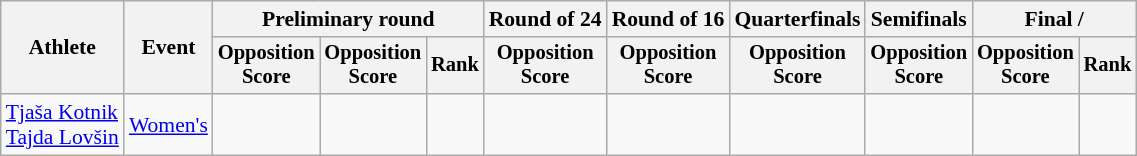<table class=wikitable style=font-size:90%;text-align:center>
<tr>
<th rowspan=2>Athlete</th>
<th rowspan=2>Event</th>
<th colspan=3>Preliminary round</th>
<th>Round of 24</th>
<th>Round of 16</th>
<th>Quarterfinals</th>
<th>Semifinals</th>
<th colspan=2>Final / </th>
</tr>
<tr style=font-size:95%>
<th>Opposition<br>Score</th>
<th>Opposition<br>Score</th>
<th>Rank</th>
<th>Opposition<br>Score</th>
<th>Opposition<br>Score</th>
<th>Opposition<br>Score</th>
<th>Opposition<br>Score</th>
<th>Opposition<br>Score</th>
<th>Rank</th>
</tr>
<tr>
<td align=left><a href='#'>Tjaša Kotnik</a><br><a href='#'>Tajda Lovšin</a></td>
<td align=left><a href='#'>Women's</a></td>
<td></td>
<td></td>
<td></td>
<td></td>
<td></td>
<td></td>
<td></td>
<td></td>
<td></td>
</tr>
</table>
